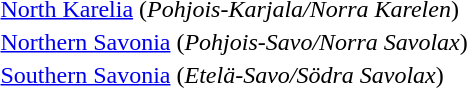<table>
<tr>
<td></td>
<td><a href='#'>North Karelia</a> (<em>Pohjois-Karjala/Norra Karelen</em>)</td>
</tr>
<tr>
<td></td>
<td><a href='#'>Northern Savonia</a> (<em>Pohjois-Savo/Norra Savolax</em>)</td>
</tr>
<tr>
<td></td>
<td><a href='#'>Southern Savonia</a> (<em>Etelä-Savo/Södra Savolax</em>)</td>
</tr>
<tr>
</tr>
</table>
